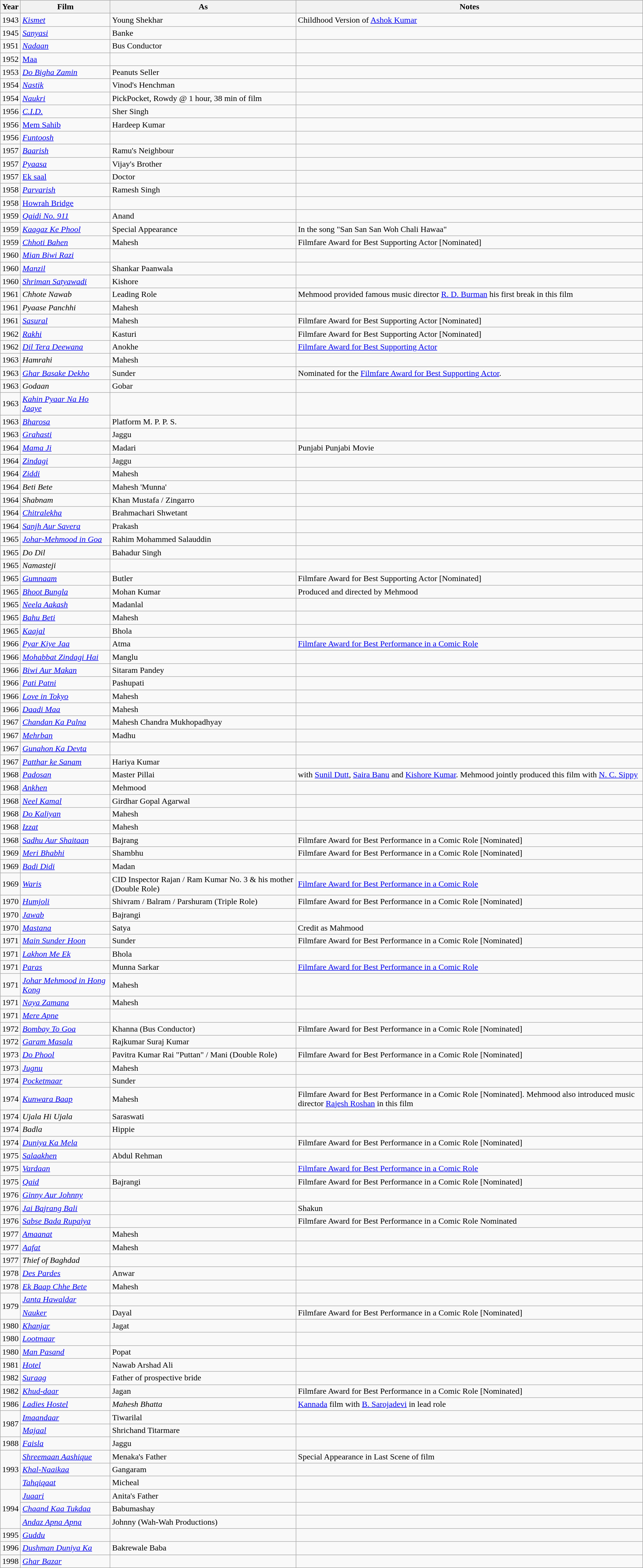<table class="wikitable sortable">
<tr>
<th>Year</th>
<th>Film</th>
<th>As</th>
<th>Notes</th>
</tr>
<tr>
<td>1943</td>
<td><em><a href='#'>Kismet</a></em></td>
<td>Young Shekhar</td>
<td>Childhood Version of <a href='#'>Ashok Kumar</a></td>
</tr>
<tr>
<td>1945</td>
<td><em><a href='#'>Sanyasi</a></em></td>
<td>Banke</td>
<td></td>
</tr>
<tr>
<td>1951</td>
<td><em><a href='#'>Nadaan</a></em></td>
<td>Bus Conductor</td>
<td></td>
</tr>
<tr>
<td>1952</td>
<td><a href='#'>Maa</a></td>
<td></td>
<td></td>
</tr>
<tr>
<td>1953</td>
<td><em><a href='#'>Do Bigha Zamin</a></em></td>
<td>Peanuts Seller</td>
<td></td>
</tr>
<tr>
<td>1954</td>
<td><em><a href='#'>Nastik</a></em></td>
<td>Vinod's Henchman</td>
<td></td>
</tr>
<tr>
<td>1954</td>
<td><em><a href='#'>Naukri</a></em></td>
<td>PickPocket, Rowdy @ 1 hour, 38 min of film</td>
<td></td>
</tr>
<tr>
<td>1956</td>
<td><em><a href='#'>C.I.D.</a></em></td>
<td>Sher Singh</td>
<td></td>
</tr>
<tr>
<td>1956</td>
<td><a href='#'>Mem Sahib</a></td>
<td>Hardeep Kumar</td>
<td></td>
</tr>
<tr>
<td>1956</td>
<td><em><a href='#'>Funtoosh</a></em></td>
<td></td>
<td></td>
</tr>
<tr>
<td>1957</td>
<td><em><a href='#'>Baarish</a></em></td>
<td>Ramu's Neighbour</td>
<td></td>
</tr>
<tr>
<td>1957</td>
<td><em><a href='#'>Pyaasa</a></em></td>
<td>Vijay's Brother</td>
<td></td>
</tr>
<tr>
<td>1957</td>
<td><a href='#'>Ek saal</a></td>
<td>Doctor</td>
<td></td>
</tr>
<tr>
<td>1958</td>
<td><em><a href='#'>Parvarish</a></em></td>
<td>Ramesh Singh</td>
<td></td>
</tr>
<tr>
<td>1958</td>
<td><a href='#'>Howrah Bridge</a></td>
<td></td>
<td></td>
</tr>
<tr>
<td>1959</td>
<td><em><a href='#'>Qaidi No. 911</a></em></td>
<td>Anand</td>
<td></td>
</tr>
<tr>
<td>1959</td>
<td><em><a href='#'>Kaagaz Ke Phool</a></em></td>
<td>Special Appearance</td>
<td>In the song "San San San Woh Chali Hawaa"</td>
</tr>
<tr>
<td>1959</td>
<td><em><a href='#'>Chhoti Bahen</a></em></td>
<td>Mahesh</td>
<td>Filmfare Award for Best Supporting Actor [Nominated]</td>
</tr>
<tr>
<td>1960</td>
<td><em><a href='#'>Mian Biwi Razi</a></em></td>
<td></td>
<td></td>
</tr>
<tr>
<td>1960</td>
<td><em><a href='#'>Manzil</a></em></td>
<td>Shankar Paanwala</td>
<td></td>
</tr>
<tr>
<td>1960</td>
<td><em><a href='#'>Shriman Satyawadi</a></em></td>
<td>Kishore</td>
<td></td>
</tr>
<tr>
<td>1961</td>
<td><em>Chhote Nawab</em></td>
<td>Leading Role</td>
<td>Mehmood provided famous music director <a href='#'>R. D. Burman</a> his first break in this film</td>
</tr>
<tr>
<td>1961</td>
<td><em>Pyaase Panchhi</em></td>
<td>Mahesh</td>
<td></td>
</tr>
<tr>
<td>1961</td>
<td><em><a href='#'>Sasural</a></em></td>
<td>Mahesh</td>
<td>Filmfare Award for Best Supporting Actor [Nominated]</td>
</tr>
<tr>
<td>1962</td>
<td><em><a href='#'>Rakhi</a></em></td>
<td>Kasturi</td>
<td>Filmfare Award for Best Supporting Actor [Nominated]</td>
</tr>
<tr>
<td>1962</td>
<td><em><a href='#'>Dil Tera Deewana</a></em></td>
<td>Anokhe</td>
<td><a href='#'>Filmfare Award for Best Supporting Actor</a></td>
</tr>
<tr>
<td>1963</td>
<td><em>Hamrahi</em></td>
<td>Mahesh</td>
<td></td>
</tr>
<tr>
<td>1963</td>
<td><em><a href='#'>Ghar Basake Dekho</a></em></td>
<td>Sunder</td>
<td>Nominated for the <a href='#'>Filmfare Award for Best Supporting Actor</a>.</td>
</tr>
<tr>
<td>1963</td>
<td><em>Godaan</em></td>
<td>Gobar</td>
<td></td>
</tr>
<tr>
<td>1963</td>
<td><em><a href='#'>Kahin Pyaar Na Ho Jaaye</a></em></td>
<td></td>
<td></td>
</tr>
<tr>
<td>1963</td>
<td><em><a href='#'>Bharosa</a></em></td>
<td>Platform M. P. P. S.</td>
<td></td>
</tr>
<tr>
<td>1963</td>
<td><em><a href='#'>Grahasti</a></em></td>
<td>Jaggu</td>
<td></td>
</tr>
<tr>
<td>1964</td>
<td><em><a href='#'>Mama Ji</a></em></td>
<td>Madari</td>
<td>Punjabi Punjabi Movie</td>
</tr>
<tr>
<td>1964</td>
<td><em><a href='#'>Zindagi</a></em></td>
<td>Jaggu</td>
<td></td>
</tr>
<tr>
<td>1964</td>
<td><em><a href='#'>Ziddi</a></em></td>
<td>Mahesh</td>
<td></td>
</tr>
<tr>
<td>1964</td>
<td><em>Beti Bete</em></td>
<td>Mahesh 'Munna'</td>
<td></td>
</tr>
<tr>
<td>1964</td>
<td><em>Shabnam</em></td>
<td>Khan Mustafa / Zingarro</td>
<td></td>
</tr>
<tr>
<td>1964</td>
<td><em><a href='#'>Chitralekha</a></em></td>
<td>Brahmachari Shwetant</td>
<td></td>
</tr>
<tr>
<td>1964</td>
<td><em><a href='#'>Sanjh Aur Savera</a></em></td>
<td>Prakash</td>
<td></td>
</tr>
<tr>
<td>1965</td>
<td><em><a href='#'>Johar-Mehmood in Goa</a></em></td>
<td>Rahim Mohammed Salauddin</td>
<td></td>
</tr>
<tr>
<td>1965</td>
<td><em>Do Dil</em></td>
<td>Bahadur Singh</td>
<td></td>
</tr>
<tr>
<td>1965</td>
<td><em>Namasteji</em></td>
<td></td>
<td></td>
</tr>
<tr>
<td>1965</td>
<td><em><a href='#'>Gumnaam</a></em></td>
<td>Butler</td>
<td>Filmfare Award for Best Supporting Actor [Nominated]</td>
</tr>
<tr>
<td>1965</td>
<td><em><a href='#'>Bhoot Bungla</a></em></td>
<td>Mohan Kumar</td>
<td>Produced and directed by Mehmood</td>
</tr>
<tr>
<td>1965</td>
<td><em><a href='#'>Neela Aakash</a></em></td>
<td>Madanlal</td>
<td></td>
</tr>
<tr>
<td>1965</td>
<td><em><a href='#'>Bahu Beti</a></em></td>
<td>Mahesh</td>
<td></td>
</tr>
<tr>
<td>1965</td>
<td><em><a href='#'>Kaajal</a></em></td>
<td>Bhola</td>
<td></td>
</tr>
<tr>
<td>1966</td>
<td><em><a href='#'>Pyar Kiye Jaa</a></em></td>
<td>Atma</td>
<td><a href='#'>Filmfare Award for Best Performance in a Comic Role</a></td>
</tr>
<tr>
<td>1966</td>
<td><em><a href='#'>Mohabbat Zindagi Hai</a></em></td>
<td>Manglu</td>
<td></td>
</tr>
<tr>
<td>1966</td>
<td><em><a href='#'>Biwi Aur Makan</a></em></td>
<td>Sitaram Pandey</td>
<td></td>
</tr>
<tr>
<td>1966</td>
<td><em><a href='#'>Pati Patni</a></em></td>
<td>Pashupati</td>
<td></td>
</tr>
<tr>
<td>1966</td>
<td><em><a href='#'>Love in Tokyo</a></em></td>
<td>Mahesh</td>
<td></td>
</tr>
<tr>
<td>1966</td>
<td><em><a href='#'>Daadi Maa</a></em></td>
<td>Mahesh</td>
<td></td>
</tr>
<tr>
<td>1967</td>
<td><em><a href='#'>Chandan Ka Palna</a></em></td>
<td>Mahesh Chandra Mukhopadhyay</td>
<td></td>
</tr>
<tr>
<td>1967</td>
<td><em><a href='#'>Mehrban</a></em></td>
<td>Madhu</td>
<td></td>
</tr>
<tr>
<td>1967</td>
<td><em><a href='#'>Gunahon Ka Devta</a></em></td>
<td></td>
<td></td>
</tr>
<tr>
<td>1967</td>
<td><em><a href='#'>Patthar ke Sanam</a></em></td>
<td>Hariya Kumar</td>
<td></td>
</tr>
<tr>
<td>1968</td>
<td><em><a href='#'>Padosan</a></em></td>
<td>Master Pillai</td>
<td>with <a href='#'>Sunil Dutt</a>, <a href='#'>Saira Banu</a> and <a href='#'>Kishore Kumar</a>. Mehmood jointly produced this film with <a href='#'>N. C. Sippy</a></td>
</tr>
<tr>
<td>1968</td>
<td><em><a href='#'>Ankhen</a></em></td>
<td>Mehmood</td>
<td></td>
</tr>
<tr>
<td>1968</td>
<td><em><a href='#'>Neel Kamal</a></em></td>
<td>Girdhar Gopal Agarwal</td>
<td></td>
</tr>
<tr>
<td>1968</td>
<td><em><a href='#'>Do Kaliyan</a></em></td>
<td>Mahesh</td>
<td></td>
</tr>
<tr>
<td>1968</td>
<td><em><a href='#'>Izzat</a></em></td>
<td>Mahesh</td>
<td></td>
</tr>
<tr>
<td>1968</td>
<td><em><a href='#'>Sadhu Aur Shaitaan</a></em></td>
<td>Bajrang</td>
<td>Filmfare Award for Best Performance in a Comic Role [Nominated]</td>
</tr>
<tr>
<td>1969</td>
<td><em><a href='#'>Meri Bhabhi</a></em></td>
<td>Shambhu</td>
<td>Filmfare Award for Best Performance in a Comic Role [Nominated]</td>
</tr>
<tr>
<td>1969</td>
<td><em><a href='#'>Badi Didi</a></em></td>
<td>Madan</td>
<td></td>
</tr>
<tr>
<td>1969</td>
<td><em><a href='#'>Waris</a></em></td>
<td>CID Inspector Rajan / Ram Kumar No. 3 & his mother (Double Role)</td>
<td><a href='#'>Filmfare Award for Best Performance in a Comic Role</a></td>
</tr>
<tr>
<td>1970</td>
<td><em><a href='#'>Humjoli</a></em></td>
<td>Shivram / Balram / Parshuram (Triple Role)</td>
<td>Filmfare Award for Best Performance in a Comic Role [Nominated]</td>
</tr>
<tr>
<td>1970</td>
<td><em><a href='#'>Jawab</a></em></td>
<td>Bajrangi</td>
<td></td>
</tr>
<tr>
<td>1970</td>
<td><em><a href='#'>Mastana</a></em></td>
<td>Satya</td>
<td>Credit as Mahmood</td>
</tr>
<tr>
<td>1971</td>
<td><em><a href='#'>Main Sunder Hoon</a></em></td>
<td>Sunder</td>
<td>Filmfare Award for Best Performance in a Comic Role [Nominated]</td>
</tr>
<tr>
<td>1971</td>
<td><em><a href='#'>Lakhon Me Ek</a></em></td>
<td>Bhola</td>
<td></td>
</tr>
<tr>
<td>1971</td>
<td><em><a href='#'>Paras</a></em></td>
<td>Munna Sarkar</td>
<td><a href='#'>Filmfare Award for Best Performance in a Comic Role</a></td>
</tr>
<tr>
<td>1971</td>
<td><em><a href='#'>Johar Mehmood in Hong Kong</a></em></td>
<td>Mahesh</td>
<td></td>
</tr>
<tr>
<td>1971</td>
<td><em><a href='#'>Naya Zamana</a></em></td>
<td>Mahesh</td>
<td></td>
</tr>
<tr>
<td>1971</td>
<td><em><a href='#'>Mere Apne</a></em></td>
<td></td>
<td></td>
</tr>
<tr>
<td>1972</td>
<td><em><a href='#'>Bombay To Goa</a></em></td>
<td>Khanna (Bus Conductor)</td>
<td>Filmfare Award for Best Performance in a Comic Role [Nominated]</td>
</tr>
<tr>
<td>1972</td>
<td><em><a href='#'>Garam Masala</a></em></td>
<td>Rajkumar Suraj Kumar</td>
<td></td>
</tr>
<tr>
<td>1973</td>
<td><em><a href='#'>Do Phool</a></em></td>
<td>Pavitra Kumar Rai "Puttan" / Mani (Double Role)</td>
<td>Filmfare Award for Best Performance in a Comic Role [Nominated]</td>
</tr>
<tr>
<td>1973</td>
<td><em><a href='#'>Jugnu</a></em></td>
<td>Mahesh</td>
<td></td>
</tr>
<tr>
<td>1974</td>
<td><em><a href='#'>Pocketmaar</a></em></td>
<td>Sunder</td>
<td></td>
</tr>
<tr>
<td>1974</td>
<td><em><a href='#'>Kunwara Baap</a></em></td>
<td>Mahesh</td>
<td>Filmfare Award for Best Performance in a Comic Role [Nominated]. Mehmood also introduced music director <a href='#'>Rajesh Roshan</a> in this film</td>
</tr>
<tr>
<td>1974</td>
<td><em>Ujala Hi Ujala</em></td>
<td>Saraswati</td>
<td></td>
</tr>
<tr>
<td>1974</td>
<td><em>Badla</em></td>
<td>Hippie</td>
<td></td>
</tr>
<tr>
<td>1974</td>
<td><em><a href='#'>Duniya Ka Mela</a></em></td>
<td></td>
<td>Filmfare Award for Best Performance in a Comic Role [Nominated]</td>
</tr>
<tr>
<td>1975</td>
<td><em><a href='#'>Salaakhen</a></em></td>
<td>Abdul Rehman</td>
<td></td>
</tr>
<tr>
<td>1975</td>
<td><em><a href='#'>Vardaan</a></em></td>
<td></td>
<td><a href='#'>Filmfare Award for Best Performance in a Comic Role</a></td>
</tr>
<tr>
<td>1975</td>
<td><em><a href='#'>Qaid</a></em></td>
<td>Bajrangi</td>
<td>Filmfare Award for Best Performance in a Comic Role [Nominated]</td>
</tr>
<tr>
<td>1976</td>
<td><em><a href='#'>Ginny Aur Johnny</a></em></td>
<td></td>
<td></td>
</tr>
<tr>
<td>1976</td>
<td><em><a href='#'>Jai Bajrang Bali</a></em></td>
<td></td>
<td>Shakun</td>
</tr>
<tr>
<td>1976</td>
<td><em><a href='#'>Sabse Bada Rupaiya</a></em></td>
<td></td>
<td>Filmfare Award for Best Performance in a Comic Role Nominated</td>
</tr>
<tr>
<td>1977</td>
<td><em><a href='#'>Amaanat</a></em></td>
<td>Mahesh</td>
<td></td>
</tr>
<tr>
<td>1977</td>
<td><em><a href='#'>Aafat</a></em></td>
<td>Mahesh</td>
<td></td>
</tr>
<tr>
<td>1977</td>
<td><em>Thief of Baghdad</em></td>
<td></td>
<td></td>
</tr>
<tr>
<td>1978</td>
<td><em><a href='#'>Des Pardes</a></em></td>
<td>Anwar</td>
<td></td>
</tr>
<tr>
<td>1978</td>
<td><em><a href='#'>Ek Baap Chhe Bete</a></em></td>
<td>Mahesh</td>
<td></td>
</tr>
<tr>
<td Rowspan="2">1979</td>
<td><em><a href='#'>Janta Hawaldar</a></em></td>
<td></td>
<td></td>
</tr>
<tr>
<td><em><a href='#'>Nauker</a></em></td>
<td>Dayal</td>
<td>Filmfare Award for Best Performance in a Comic Role [Nominated]</td>
</tr>
<tr>
<td>1980</td>
<td><em><a href='#'>Khanjar</a></em></td>
<td>Jagat</td>
<td></td>
</tr>
<tr>
<td>1980</td>
<td><em><a href='#'>Lootmaar</a></em></td>
<td></td>
<td></td>
</tr>
<tr>
<td>1980</td>
<td><em><a href='#'>Man Pasand</a></em></td>
<td>Popat</td>
<td></td>
</tr>
<tr>
<td>1981</td>
<td><em><a href='#'>Hotel</a></em></td>
<td>Nawab Arshad Ali</td>
<td></td>
</tr>
<tr>
<td>1982</td>
<td><em><a href='#'>Suraag</a></em></td>
<td>Father of prospective bride</td>
<td></td>
</tr>
<tr>
<td>1982</td>
<td><em><a href='#'>Khud-daar</a></em></td>
<td>Jagan</td>
<td>Filmfare Award for Best Performance in a Comic Role [Nominated]</td>
</tr>
<tr>
<td>1986</td>
<td><em><a href='#'>Ladies Hostel</a></em></td>
<td><em>Mahesh Bhatta</em></td>
<td><a href='#'>Kannada</a> film with <a href='#'>B. Sarojadevi</a> in lead role</td>
</tr>
<tr>
<td Rowspan="2">1987</td>
<td><em><a href='#'>Imaandaar</a></em></td>
<td>Tiwarilal</td>
<td></td>
</tr>
<tr>
<td><em><a href='#'>Majaal</a></em></td>
<td>Shrichand Titarmare</td>
<td></td>
</tr>
<tr>
<td>1988</td>
<td><em><a href='#'>Faisla</a></em></td>
<td>Jaggu</td>
<td></td>
</tr>
<tr>
<td Rowspan="3">1993</td>
<td><em><a href='#'>Shreemaan Aashique</a></em></td>
<td>Menaka's Father</td>
<td>Special Appearance in Last Scene of film</td>
</tr>
<tr>
<td><em><a href='#'>Khal-Naaikaa</a></em></td>
<td>Gangaram</td>
<td></td>
</tr>
<tr>
<td><em><a href='#'>Tahqiqaat</a></em></td>
<td>Micheal</td>
<td></td>
</tr>
<tr>
<td Rowspan="3">1994</td>
<td><em><a href='#'>Juaari</a></em></td>
<td>Anita's Father</td>
<td></td>
</tr>
<tr>
<td><em><a href='#'>Chaand Kaa Tukdaa</a></em></td>
<td>Babumashay</td>
<td></td>
</tr>
<tr>
<td><em><a href='#'>Andaz Apna Apna</a></em></td>
<td>Johnny (Wah-Wah Productions)</td>
<td></td>
</tr>
<tr>
<td>1995</td>
<td><em><a href='#'>Guddu</a></em></td>
<td></td>
<td></td>
</tr>
<tr>
<td>1996</td>
<td><em><a href='#'>Dushman Duniya Ka</a></em></td>
<td>Bakrewale Baba</td>
<td></td>
</tr>
<tr>
<td>1998</td>
<td><em><a href='#'>Ghar Bazar</a></em></td>
<td></td>
<td></td>
</tr>
</table>
